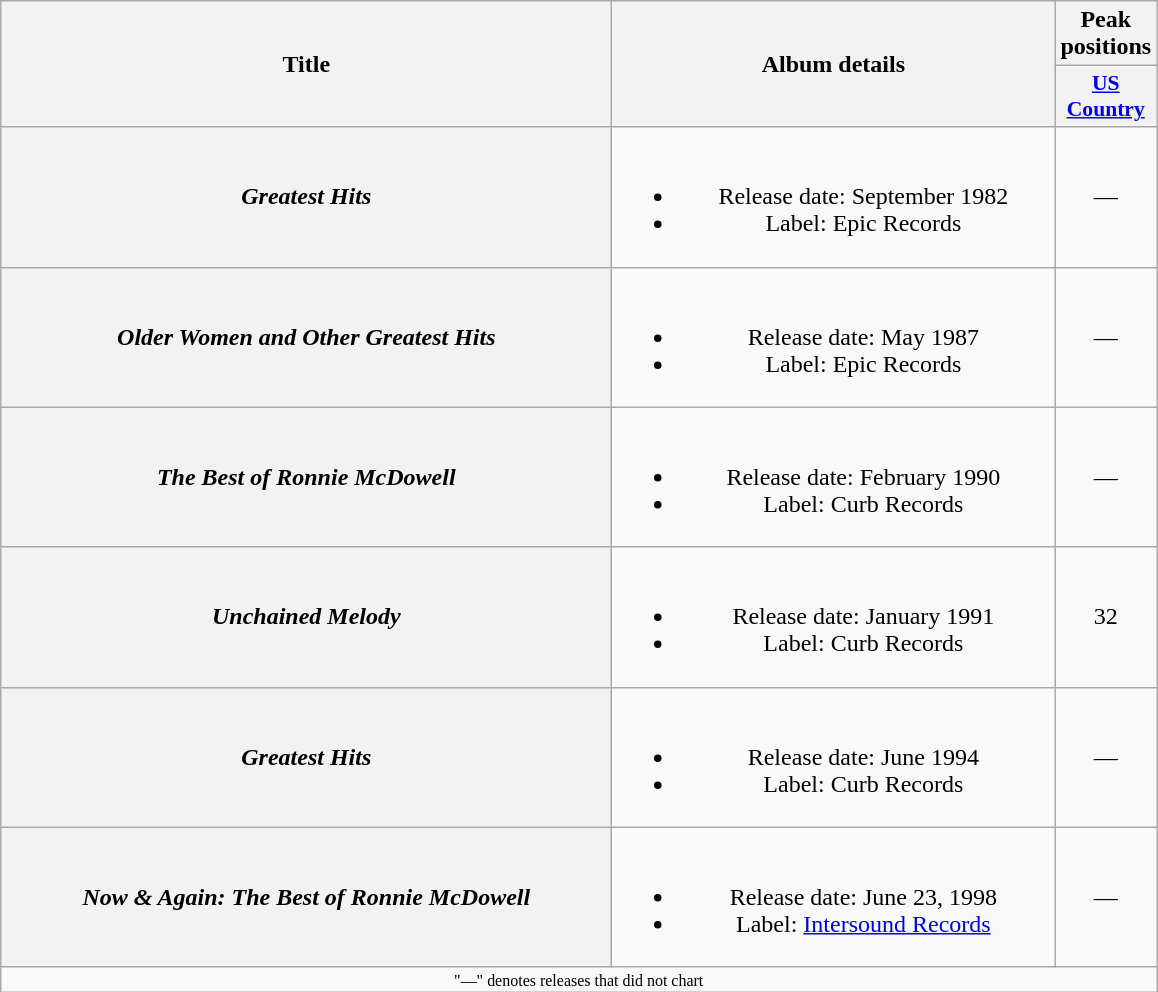<table class="wikitable plainrowheaders" style="text-align:center;">
<tr>
<th rowspan="2" style="width:25em;">Title</th>
<th rowspan="2" style="width:18em;">Album details</th>
<th>Peak<br>positions</th>
</tr>
<tr>
<th style="width:4em;font-size:90%;"><a href='#'>US Country</a></th>
</tr>
<tr>
<th scope="row"><em>Greatest Hits</em></th>
<td><br><ul><li>Release date: September 1982</li><li>Label: Epic Records</li></ul></td>
<td>—</td>
</tr>
<tr>
<th scope="row"><em>Older Women and Other Greatest Hits</em></th>
<td><br><ul><li>Release date: May 1987</li><li>Label: Epic Records</li></ul></td>
<td>—</td>
</tr>
<tr>
<th scope="row"><em>The Best of Ronnie McDowell</em></th>
<td><br><ul><li>Release date: February 1990</li><li>Label: Curb Records</li></ul></td>
<td>—</td>
</tr>
<tr>
<th scope="row"><em>Unchained Melody</em></th>
<td><br><ul><li>Release date: January 1991</li><li>Label: Curb Records</li></ul></td>
<td>32</td>
</tr>
<tr>
<th scope="row"><em>Greatest Hits</em></th>
<td><br><ul><li>Release date: June 1994</li><li>Label: Curb Records</li></ul></td>
<td>—</td>
</tr>
<tr>
<th scope="row"><em>Now & Again: The Best of Ronnie McDowell</em></th>
<td><br><ul><li>Release date: June 23, 1998</li><li>Label: <a href='#'>Intersound Records</a></li></ul></td>
<td>—</td>
</tr>
<tr>
<td colspan="3" style="font-size:8pt">"—" denotes releases that did not chart</td>
</tr>
</table>
